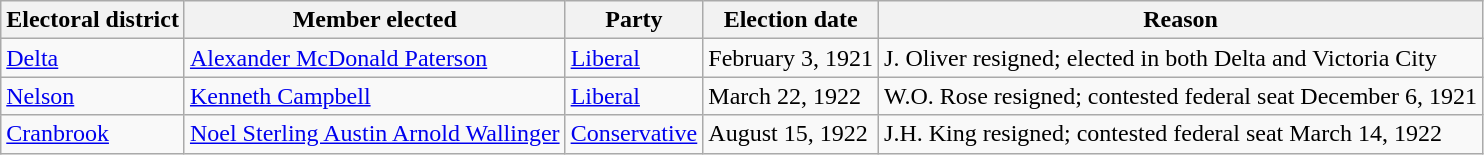<table class="wikitable sortable">
<tr>
<th>Electoral district</th>
<th>Member elected</th>
<th>Party</th>
<th>Election date</th>
<th>Reason</th>
</tr>
<tr>
<td><a href='#'>Delta</a></td>
<td><a href='#'>Alexander McDonald Paterson</a></td>
<td><a href='#'>Liberal</a></td>
<td>February 3, 1921</td>
<td>J. Oliver resigned; elected in both Delta and Victoria City</td>
</tr>
<tr>
<td><a href='#'>Nelson</a></td>
<td><a href='#'>Kenneth Campbell</a></td>
<td><a href='#'>Liberal</a></td>
<td>March 22, 1922</td>
<td>W.O. Rose resigned; contested federal seat December 6, 1921</td>
</tr>
<tr>
<td><a href='#'>Cranbrook</a></td>
<td><a href='#'>Noel Sterling Austin Arnold Wallinger</a></td>
<td><a href='#'>Conservative</a></td>
<td>August 15, 1922</td>
<td>J.H. King resigned; contested federal seat March 14, 1922</td>
</tr>
</table>
